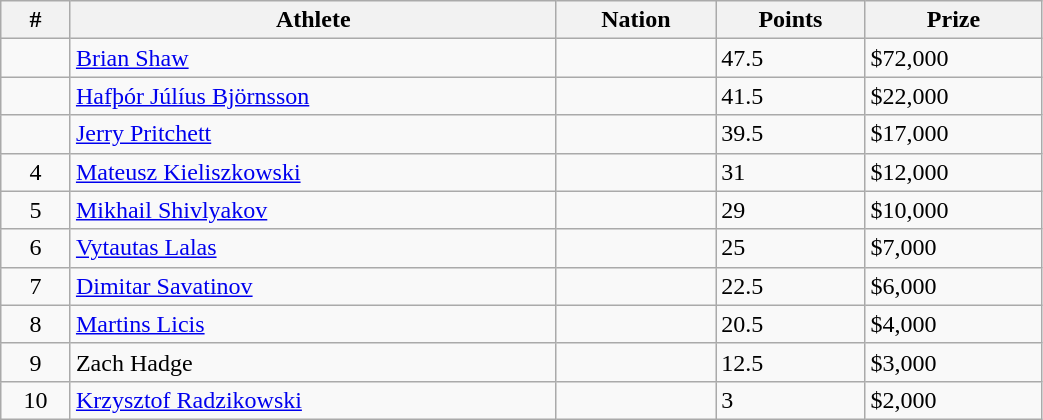<table class="wikitable" style="display: inline-table;width: 55%;">
<tr>
<th scope="col">#</th>
<th scope="col">Athlete</th>
<th scope="col">Nation</th>
<th scope="col">Points</th>
<th scope="col">Prize</th>
</tr>
<tr>
<td align="center"></td>
<td><a href='#'>Brian Shaw</a></td>
<td></td>
<td>47.5</td>
<td>$72,000</td>
</tr>
<tr>
<td align="center"></td>
<td><a href='#'>Hafþór Júlíus Björnsson</a></td>
<td></td>
<td>41.5</td>
<td>$22,000</td>
</tr>
<tr>
<td align="center"></td>
<td><a href='#'>Jerry Pritchett</a></td>
<td></td>
<td>39.5</td>
<td>$17,000</td>
</tr>
<tr>
<td align="center">4</td>
<td><a href='#'>Mateusz Kieliszkowski</a></td>
<td></td>
<td>31</td>
<td>$12,000</td>
</tr>
<tr>
<td align="center">5</td>
<td><a href='#'>Mikhail Shivlyakov</a></td>
<td></td>
<td>29</td>
<td>$10,000</td>
</tr>
<tr>
<td align="center">6</td>
<td><a href='#'>Vytautas Lalas</a></td>
<td></td>
<td>25</td>
<td>$7,000</td>
</tr>
<tr>
<td align="center">7</td>
<td><a href='#'>Dimitar Savatinov</a></td>
<td></td>
<td>22.5</td>
<td>$6,000</td>
</tr>
<tr>
<td align="center">8</td>
<td><a href='#'>Martins Licis</a></td>
<td></td>
<td>20.5</td>
<td>$4,000</td>
</tr>
<tr>
<td align="center">9</td>
<td>Zach Hadge</td>
<td></td>
<td>12.5</td>
<td>$3,000</td>
</tr>
<tr>
<td align="center">10</td>
<td><a href='#'>Krzysztof Radzikowski</a></td>
<td></td>
<td>3</td>
<td>$2,000</td>
</tr>
</table>
